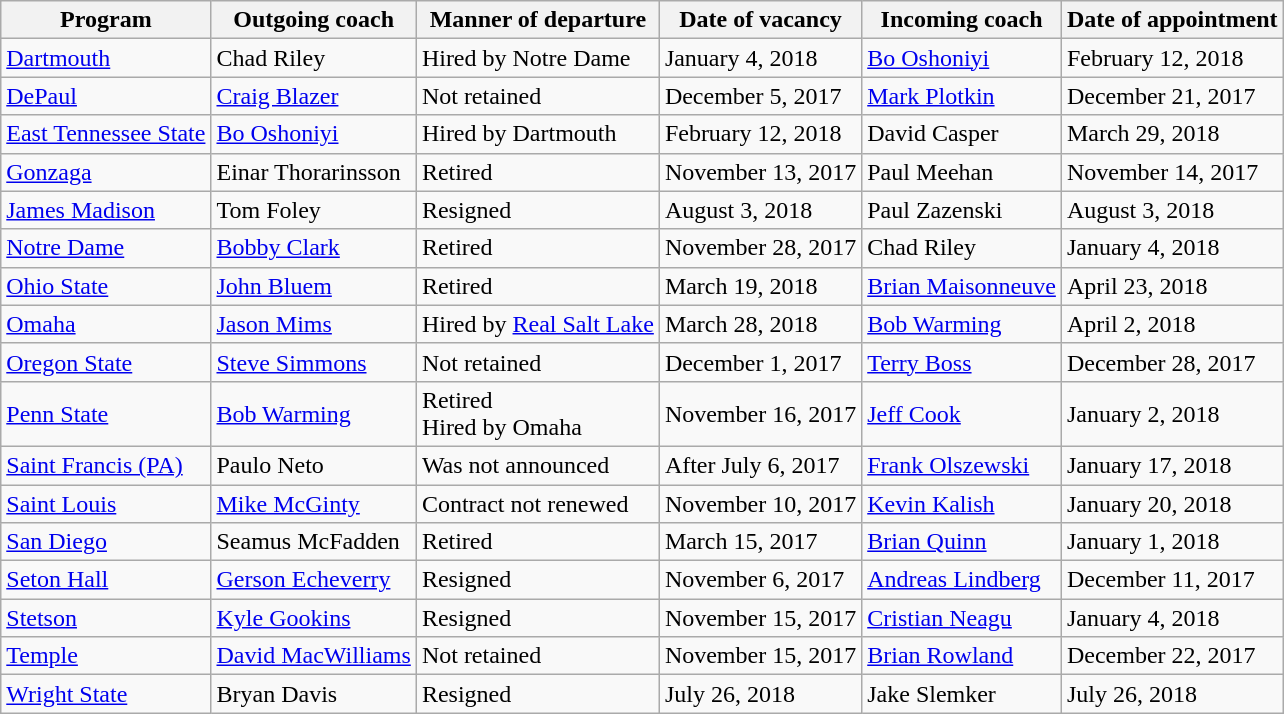<table class="wikitable sortable">
<tr>
<th>Program</th>
<th>Outgoing coach</th>
<th>Manner of departure</th>
<th>Date of vacancy</th>
<th>Incoming coach</th>
<th>Date of appointment</th>
</tr>
<tr>
<td><a href='#'>Dartmouth</a></td>
<td>Chad Riley</td>
<td>Hired by Notre Dame </td>
<td>January 4, 2018</td>
<td><a href='#'>Bo Oshoniyi</a></td>
<td>February 12, 2018</td>
</tr>
<tr>
<td><a href='#'>DePaul</a></td>
<td><a href='#'>Craig Blazer</a></td>
<td>Not retained </td>
<td>December 5, 2017</td>
<td><a href='#'>Mark Plotkin</a></td>
<td>December 21, 2017</td>
</tr>
<tr>
<td><a href='#'>East Tennessee State</a></td>
<td><a href='#'>Bo Oshoniyi</a></td>
<td>Hired by Dartmouth </td>
<td>February 12, 2018</td>
<td>David Casper </td>
<td>March 29, 2018</td>
</tr>
<tr>
<td><a href='#'>Gonzaga</a></td>
<td>Einar Thorarinsson</td>
<td>Retired </td>
<td>November 13, 2017</td>
<td>Paul Meehan </td>
<td>November 14, 2017</td>
</tr>
<tr>
<td><a href='#'>James Madison</a></td>
<td>Tom Foley</td>
<td>Resigned </td>
<td>August 3, 2018</td>
<td>Paul Zazenski  </td>
<td>August 3, 2018</td>
</tr>
<tr>
<td><a href='#'>Notre Dame</a></td>
<td><a href='#'>Bobby Clark</a></td>
<td>Retired </td>
<td>November 28, 2017</td>
<td>Chad Riley </td>
<td>January 4, 2018</td>
</tr>
<tr>
<td><a href='#'>Ohio State</a></td>
<td><a href='#'>John Bluem</a></td>
<td>Retired </td>
<td>March 19, 2018</td>
<td><a href='#'>Brian Maisonneuve</a></td>
<td>April 23, 2018</td>
</tr>
<tr>
<td><a href='#'>Omaha</a></td>
<td><a href='#'>Jason Mims</a></td>
<td>Hired by <a href='#'>Real Salt Lake</a></td>
<td>March 28, 2018</td>
<td><a href='#'>Bob Warming</a></td>
<td>April 2, 2018</td>
</tr>
<tr>
<td><a href='#'>Oregon State</a></td>
<td><a href='#'>Steve Simmons</a></td>
<td>Not retained </td>
<td>December 1, 2017</td>
<td><a href='#'>Terry Boss</a></td>
<td>December 28, 2017</td>
</tr>
<tr>
<td><a href='#'>Penn State</a></td>
<td><a href='#'>Bob Warming</a></td>
<td>Retired <br>Hired by Omaha</td>
<td>November 16, 2017</td>
<td><a href='#'>Jeff Cook</a></td>
<td>January 2, 2018</td>
</tr>
<tr>
<td><a href='#'>Saint Francis (PA)</a></td>
<td>Paulo Neto</td>
<td>Was not announced</td>
<td>After July 6, 2017</td>
<td><a href='#'>Frank Olszewski</a></td>
<td>January 17, 2018</td>
</tr>
<tr>
<td><a href='#'>Saint Louis</a></td>
<td><a href='#'>Mike McGinty</a></td>
<td>Contract not renewed</td>
<td>November 10, 2017</td>
<td><a href='#'>Kevin Kalish</a></td>
<td>January 20, 2018</td>
</tr>
<tr>
<td><a href='#'>San Diego</a></td>
<td>Seamus McFadden</td>
<td>Retired </td>
<td>March 15, 2017</td>
<td><a href='#'>Brian Quinn</a></td>
<td>January 1, 2018</td>
</tr>
<tr>
<td><a href='#'>Seton Hall</a></td>
<td><a href='#'>Gerson Echeverry</a></td>
<td>Resigned </td>
<td>November 6, 2017</td>
<td><a href='#'>Andreas Lindberg</a></td>
<td>December 11, 2017</td>
</tr>
<tr>
<td><a href='#'>Stetson</a></td>
<td><a href='#'>Kyle Gookins</a></td>
<td>Resigned </td>
<td>November 15, 2017</td>
<td><a href='#'>Cristian Neagu</a></td>
<td>January 4, 2018</td>
</tr>
<tr>
<td><a href='#'>Temple</a></td>
<td><a href='#'>David MacWilliams</a></td>
<td>Not retained </td>
<td>November 15, 2017</td>
<td><a href='#'>Brian Rowland</a></td>
<td>December 22, 2017</td>
</tr>
<tr>
<td><a href='#'>Wright State</a></td>
<td>Bryan Davis</td>
<td>Resigned</td>
<td>July 26, 2018</td>
<td>Jake Slemker</td>
<td>July 26, 2018</td>
</tr>
</table>
